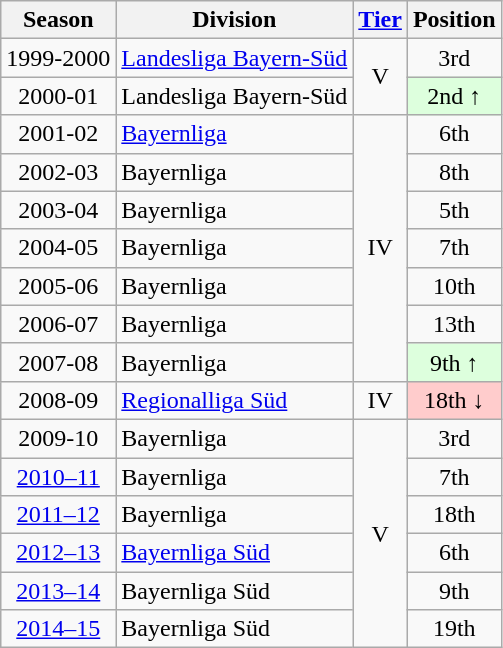<table class="wikitable">
<tr>
<th>Season</th>
<th>Division</th>
<th><a href='#'>Tier</a></th>
<th>Position</th>
</tr>
<tr align="center">
<td>1999-2000</td>
<td align="left"><a href='#'>Landesliga Bayern-Süd</a></td>
<td rowspan=2>V</td>
<td>3rd</td>
</tr>
<tr align="center">
<td>2000-01</td>
<td align="left">Landesliga Bayern-Süd</td>
<td style="background:#ddffdd">2nd ↑</td>
</tr>
<tr align="center">
<td>2001-02</td>
<td align="left"><a href='#'>Bayernliga</a></td>
<td rowspan=7>IV</td>
<td>6th</td>
</tr>
<tr align="center">
<td>2002-03</td>
<td align="left">Bayernliga</td>
<td>8th</td>
</tr>
<tr align="center">
<td>2003-04</td>
<td align="left">Bayernliga</td>
<td>5th</td>
</tr>
<tr align="center">
<td>2004-05</td>
<td align="left">Bayernliga</td>
<td>7th</td>
</tr>
<tr align="center">
<td>2005-06</td>
<td align="left">Bayernliga</td>
<td>10th</td>
</tr>
<tr align="center">
<td>2006-07</td>
<td align="left">Bayernliga</td>
<td>13th</td>
</tr>
<tr align="center">
<td>2007-08</td>
<td align="left">Bayernliga</td>
<td style="background:#ddffdd">9th ↑</td>
</tr>
<tr align="center">
<td>2008-09</td>
<td align="left"><a href='#'>Regionalliga Süd</a></td>
<td>IV</td>
<td style="background:#ffcccc">18th ↓</td>
</tr>
<tr align="center">
<td>2009-10</td>
<td align="left">Bayernliga</td>
<td rowspan=6>V</td>
<td>3rd</td>
</tr>
<tr align="center">
<td><a href='#'>2010–11</a></td>
<td align="left">Bayernliga</td>
<td>7th</td>
</tr>
<tr align="center">
<td><a href='#'>2011–12</a></td>
<td align="left">Bayernliga</td>
<td>18th</td>
</tr>
<tr align="center">
<td><a href='#'>2012–13</a></td>
<td align="left"><a href='#'>Bayernliga Süd</a></td>
<td>6th</td>
</tr>
<tr align="center">
<td><a href='#'>2013–14</a></td>
<td align="left">Bayernliga Süd</td>
<td>9th</td>
</tr>
<tr align="center">
<td><a href='#'>2014–15</a></td>
<td align="left">Bayernliga Süd</td>
<td>19th</td>
</tr>
</table>
